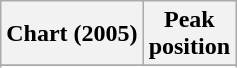<table class="wikitable sortable plainrowheaders" style="text-align:center">
<tr>
<th scope="col">Chart (2005)</th>
<th scope="col">Peak<br> position</th>
</tr>
<tr>
</tr>
<tr>
</tr>
<tr>
</tr>
</table>
